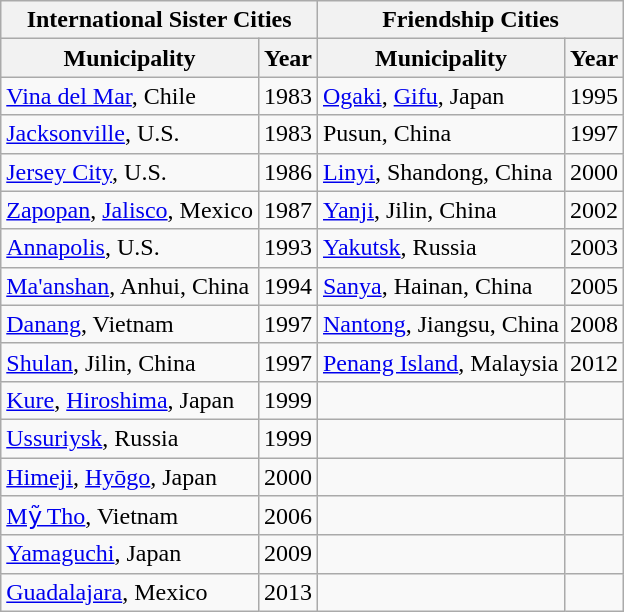<table class="wikitable">
<tr>
<th colspan="2">International Sister Cities</th>
<th colspan="2">Friendship Cities</th>
</tr>
<tr>
<th>Municipality</th>
<th>Year</th>
<th>Municipality</th>
<th>Year</th>
</tr>
<tr>
<td> <a href='#'>Vina del Mar</a>, Chile</td>
<td>1983</td>
<td> <a href='#'>Ogaki</a>, <a href='#'>Gifu</a>, Japan</td>
<td>1995</td>
</tr>
<tr>
<td> <a href='#'>Jacksonville</a>, U.S.</td>
<td>1983</td>
<td> Pusun, China</td>
<td>1997</td>
</tr>
<tr>
<td> <a href='#'>Jersey City</a>, U.S.</td>
<td>1986</td>
<td> <a href='#'>Linyi</a>, Shandong, China</td>
<td>2000</td>
</tr>
<tr>
<td> <a href='#'>Zapopan</a>, <a href='#'>Jalisco</a>, Mexico</td>
<td>1987</td>
<td> <a href='#'>Yanji</a>, Jilin, China</td>
<td>2002</td>
</tr>
<tr>
<td> <a href='#'>Annapolis</a>, U.S.</td>
<td>1993</td>
<td> <a href='#'>Yakutsk</a>, Russia</td>
<td>2003</td>
</tr>
<tr>
<td> <a href='#'>Ma'anshan</a>, Anhui, China</td>
<td>1994</td>
<td> <a href='#'>Sanya</a>, Hainan, China</td>
<td>2005</td>
</tr>
<tr>
<td> <a href='#'>Danang</a>, Vietnam</td>
<td>1997</td>
<td> <a href='#'>Nantong</a>, Jiangsu, China</td>
<td>2008</td>
</tr>
<tr>
<td> <a href='#'>Shulan</a>, Jilin, China</td>
<td>1997</td>
<td> <a href='#'>Penang Island</a>, Malaysia</td>
<td>2012</td>
</tr>
<tr>
<td> <a href='#'>Kure</a>, <a href='#'>Hiroshima</a>, Japan</td>
<td>1999</td>
<td></td>
<td></td>
</tr>
<tr>
<td> <a href='#'>Ussuriysk</a>, Russia</td>
<td>1999</td>
<td></td>
<td></td>
</tr>
<tr>
<td> <a href='#'>Himeji</a>, <a href='#'>Hyōgo</a>, Japan</td>
<td>2000</td>
<td></td>
<td></td>
</tr>
<tr>
<td> <a href='#'>Mỹ Tho</a>, Vietnam</td>
<td>2006</td>
<td></td>
<td></td>
</tr>
<tr>
<td> <a href='#'>Yamaguchi</a>, Japan</td>
<td>2009</td>
<td></td>
<td></td>
</tr>
<tr>
<td> <a href='#'>Guadalajara</a>, Mexico</td>
<td>2013</td>
<td></td>
<td></td>
</tr>
</table>
